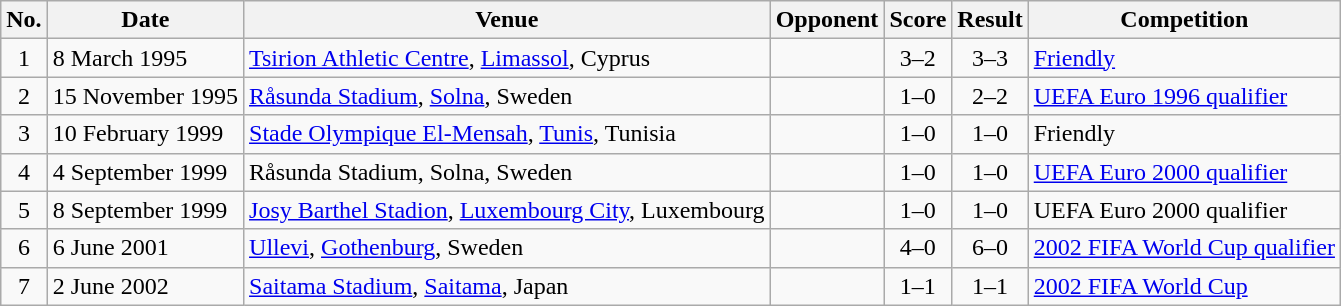<table class="wikitable sortable">
<tr>
<th scope="col">No.</th>
<th scope="col">Date</th>
<th scope="col">Venue</th>
<th scope="col">Opponent</th>
<th scope="col">Score</th>
<th scope="col">Result</th>
<th scope="col">Competition</th>
</tr>
<tr>
<td style="text-align:center">1</td>
<td>8 March 1995</td>
<td><a href='#'>Tsirion Athletic Centre</a>, <a href='#'>Limassol</a>, Cyprus</td>
<td></td>
<td style="text-align:center">3–2</td>
<td style="text-align:center">3–3</td>
<td><a href='#'>Friendly</a></td>
</tr>
<tr>
<td style="text-align:center">2</td>
<td>15 November 1995</td>
<td><a href='#'>Råsunda Stadium</a>, <a href='#'>Solna</a>, Sweden</td>
<td></td>
<td style="text-align:center">1–0</td>
<td style="text-align:center">2–2</td>
<td><a href='#'>UEFA Euro 1996 qualifier</a></td>
</tr>
<tr>
<td style="text-align:center">3</td>
<td>10 February 1999</td>
<td><a href='#'>Stade Olympique El-Mensah</a>, <a href='#'>Tunis</a>, Tunisia</td>
<td></td>
<td style="text-align:center">1–0</td>
<td style="text-align:center">1–0</td>
<td>Friendly</td>
</tr>
<tr>
<td style="text-align:center">4</td>
<td>4 September 1999</td>
<td>Råsunda Stadium, Solna, Sweden</td>
<td></td>
<td style="text-align:center">1–0</td>
<td style="text-align:center">1–0</td>
<td><a href='#'>UEFA Euro 2000 qualifier</a></td>
</tr>
<tr>
<td style="text-align:center">5</td>
<td>8 September 1999</td>
<td><a href='#'>Josy Barthel Stadion</a>, <a href='#'>Luxembourg City</a>, Luxembourg</td>
<td></td>
<td style="text-align:center">1–0</td>
<td style="text-align:center">1–0</td>
<td>UEFA Euro 2000 qualifier</td>
</tr>
<tr>
<td style="text-align:center">6</td>
<td>6 June 2001</td>
<td><a href='#'>Ullevi</a>, <a href='#'>Gothenburg</a>, Sweden</td>
<td></td>
<td style="text-align:center">4–0</td>
<td style="text-align:center">6–0</td>
<td><a href='#'>2002 FIFA World Cup qualifier</a></td>
</tr>
<tr>
<td style="text-align:center">7</td>
<td>2 June 2002</td>
<td><a href='#'>Saitama Stadium</a>, <a href='#'>Saitama</a>, Japan</td>
<td></td>
<td style="text-align:center">1–1</td>
<td style="text-align:center">1–1</td>
<td><a href='#'>2002 FIFA World Cup</a></td>
</tr>
</table>
